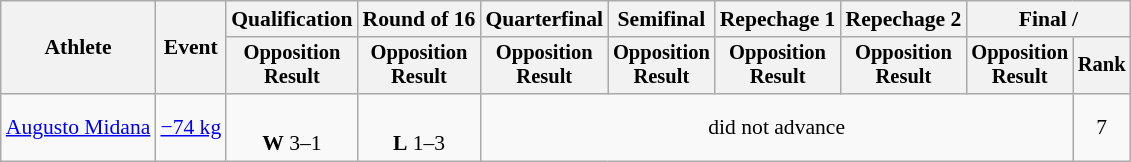<table class="wikitable" style="font-size:90%">
<tr>
<th rowspan="2">Athlete</th>
<th rowspan="2">Event</th>
<th>Qualification</th>
<th>Round of 16</th>
<th>Quarterfinal</th>
<th>Semifinal</th>
<th>Repechage 1</th>
<th>Repechage 2</th>
<th colspan=2>Final / </th>
</tr>
<tr style="font-size: 95%">
<th>Opposition<br>Result</th>
<th>Opposition<br>Result</th>
<th>Opposition<br>Result</th>
<th>Opposition<br>Result</th>
<th>Opposition<br>Result</th>
<th>Opposition<br>Result</th>
<th>Opposition<br>Result</th>
<th>Rank</th>
</tr>
<tr align=center>
<td align=left><a href='#'>Augusto Midana</a></td>
<td align=left><a href='#'>−74 kg</a></td>
<td><br><strong>W</strong> 3–1 <sup> </sup></td>
<td><br><strong>L</strong> 1–3 <sup> </sup></td>
<td colspan=5>did not advance</td>
<td>7</td>
</tr>
</table>
